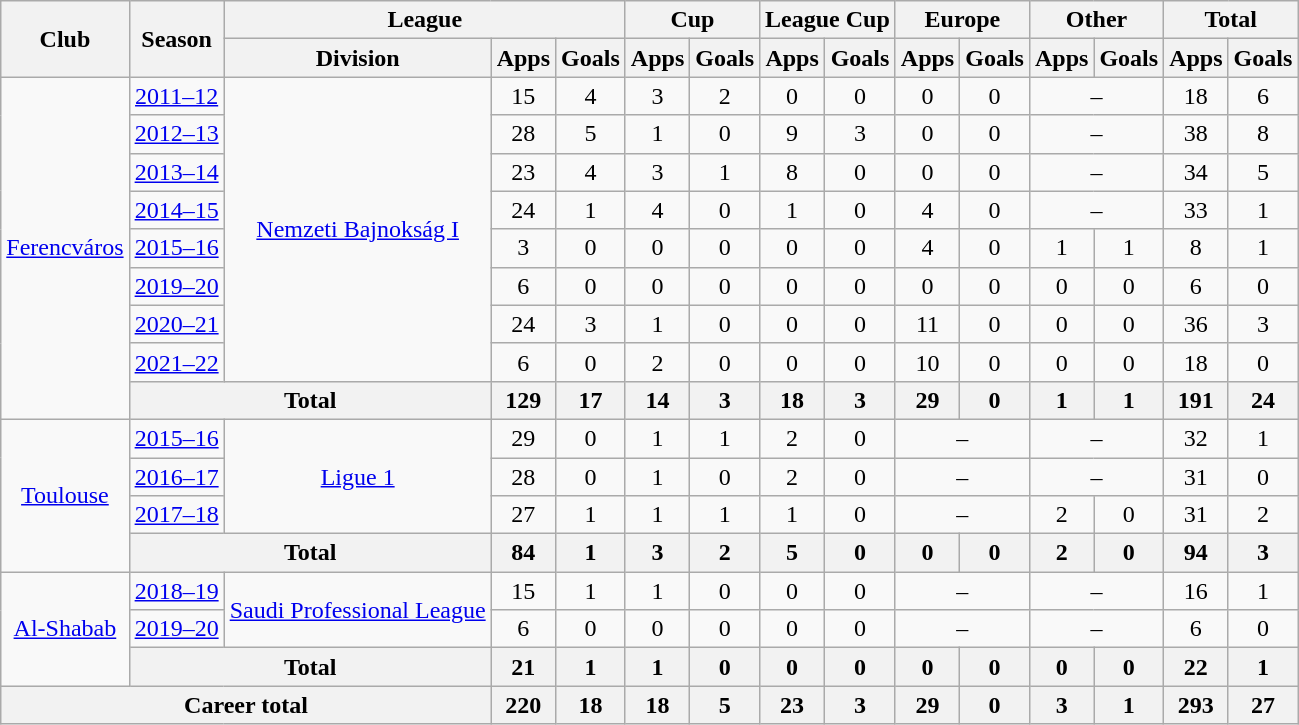<table class="wikitable" style="text-align:center">
<tr>
<th rowspan="2">Club</th>
<th rowspan="2">Season</th>
<th colspan="3">League</th>
<th colspan="2">Cup</th>
<th colspan="2">League Cup</th>
<th colspan="2">Europe</th>
<th colspan="2">Other</th>
<th colspan="2">Total</th>
</tr>
<tr>
<th>Division</th>
<th>Apps</th>
<th>Goals</th>
<th>Apps</th>
<th>Goals</th>
<th>Apps</th>
<th>Goals</th>
<th>Apps</th>
<th>Goals</th>
<th>Apps</th>
<th>Goals</th>
<th>Apps</th>
<th>Goals</th>
</tr>
<tr>
<td rowspan="9"><a href='#'>Ferencváros</a></td>
<td><a href='#'>2011–12</a></td>
<td rowspan="8"><a href='#'>Nemzeti Bajnokság I</a></td>
<td>15</td>
<td>4</td>
<td>3</td>
<td>2</td>
<td>0</td>
<td>0</td>
<td>0</td>
<td>0</td>
<td colspan="2">–</td>
<td>18</td>
<td>6</td>
</tr>
<tr>
<td><a href='#'>2012–13</a></td>
<td>28</td>
<td>5</td>
<td>1</td>
<td>0</td>
<td>9</td>
<td>3</td>
<td>0</td>
<td>0</td>
<td colspan="2">–</td>
<td>38</td>
<td>8</td>
</tr>
<tr>
<td><a href='#'>2013–14</a></td>
<td>23</td>
<td>4</td>
<td>3</td>
<td>1</td>
<td>8</td>
<td>0</td>
<td>0</td>
<td>0</td>
<td colspan="2">–</td>
<td>34</td>
<td>5</td>
</tr>
<tr>
<td><a href='#'>2014–15</a></td>
<td>24</td>
<td>1</td>
<td>4</td>
<td>0</td>
<td>1</td>
<td>0</td>
<td>4</td>
<td>0</td>
<td colspan="2">–</td>
<td>33</td>
<td>1</td>
</tr>
<tr>
<td><a href='#'>2015–16</a></td>
<td>3</td>
<td>0</td>
<td>0</td>
<td>0</td>
<td>0</td>
<td>0</td>
<td>4</td>
<td>0</td>
<td>1</td>
<td>1</td>
<td>8</td>
<td>1</td>
</tr>
<tr>
<td><a href='#'>2019–20</a></td>
<td>6</td>
<td>0</td>
<td>0</td>
<td>0</td>
<td>0</td>
<td>0</td>
<td>0</td>
<td>0</td>
<td>0</td>
<td>0</td>
<td>6</td>
<td>0</td>
</tr>
<tr>
<td><a href='#'>2020–21</a></td>
<td>24</td>
<td>3</td>
<td>1</td>
<td>0</td>
<td>0</td>
<td>0</td>
<td>11</td>
<td>0</td>
<td>0</td>
<td>0</td>
<td>36</td>
<td>3</td>
</tr>
<tr>
<td><a href='#'>2021–22</a></td>
<td>6</td>
<td>0</td>
<td>2</td>
<td>0</td>
<td>0</td>
<td>0</td>
<td>10</td>
<td>0</td>
<td>0</td>
<td>0</td>
<td>18</td>
<td>0</td>
</tr>
<tr>
<th colspan="2">Total</th>
<th>129</th>
<th>17</th>
<th>14</th>
<th>3</th>
<th>18</th>
<th>3</th>
<th>29</th>
<th>0</th>
<th>1</th>
<th>1</th>
<th>191</th>
<th>24</th>
</tr>
<tr>
<td rowspan="4"><a href='#'>Toulouse</a></td>
<td><a href='#'>2015–16</a></td>
<td rowspan="3"><a href='#'>Ligue 1</a></td>
<td>29</td>
<td>0</td>
<td>1</td>
<td>1</td>
<td>2</td>
<td>0</td>
<td colspan="2">–</td>
<td colspan="2">–</td>
<td>32</td>
<td>1</td>
</tr>
<tr>
<td><a href='#'>2016–17</a></td>
<td>28</td>
<td>0</td>
<td>1</td>
<td>0</td>
<td>2</td>
<td>0</td>
<td colspan="2">–</td>
<td colspan="2">–</td>
<td>31</td>
<td>0</td>
</tr>
<tr>
<td><a href='#'>2017–18</a></td>
<td>27</td>
<td>1</td>
<td>1</td>
<td>1</td>
<td>1</td>
<td>0</td>
<td colspan="2">–</td>
<td>2</td>
<td>0</td>
<td>31</td>
<td>2</td>
</tr>
<tr>
<th colspan="2">Total</th>
<th>84</th>
<th>1</th>
<th>3</th>
<th>2</th>
<th>5</th>
<th>0</th>
<th>0</th>
<th>0</th>
<th>2</th>
<th>0</th>
<th>94</th>
<th>3</th>
</tr>
<tr>
<td rowspan="3"><a href='#'>Al-Shabab</a></td>
<td><a href='#'>2018–19</a></td>
<td rowspan="2"><a href='#'>Saudi Professional League</a></td>
<td>15</td>
<td>1</td>
<td>1</td>
<td>0</td>
<td>0</td>
<td>0</td>
<td colspan="2">–</td>
<td colspan="2">–</td>
<td>16</td>
<td>1</td>
</tr>
<tr>
<td><a href='#'>2019–20</a></td>
<td>6</td>
<td>0</td>
<td>0</td>
<td>0</td>
<td>0</td>
<td>0</td>
<td colspan="2">–</td>
<td colspan="2">–</td>
<td>6</td>
<td>0</td>
</tr>
<tr>
<th colspan="2">Total</th>
<th>21</th>
<th>1</th>
<th>1</th>
<th>0</th>
<th>0</th>
<th>0</th>
<th>0</th>
<th>0</th>
<th>0</th>
<th>0</th>
<th>22</th>
<th>1</th>
</tr>
<tr>
<th colspan="3">Career total</th>
<th>220</th>
<th>18</th>
<th>18</th>
<th>5</th>
<th>23</th>
<th>3</th>
<th>29</th>
<th>0</th>
<th>3</th>
<th>1</th>
<th>293</th>
<th>27</th>
</tr>
</table>
